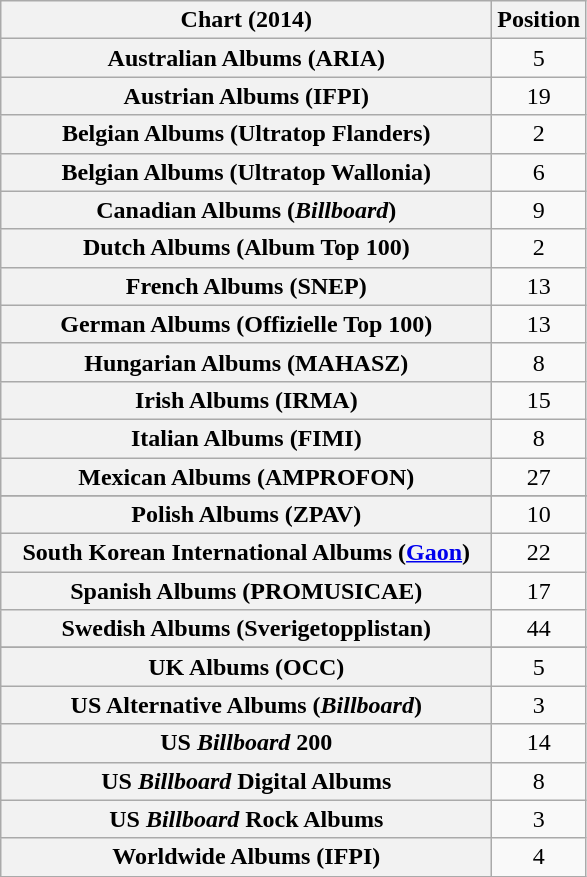<table class="wikitable sortable plainrowheaders" style="text-align:center">
<tr>
<th scope="col" style="width:20em;">Chart (2014)</th>
<th scope="col">Position</th>
</tr>
<tr>
<th scope="row">Australian Albums (ARIA)</th>
<td>5</td>
</tr>
<tr>
<th scope="row">Austrian Albums (IFPI)</th>
<td>19</td>
</tr>
<tr>
<th scope="row">Belgian Albums (Ultratop Flanders)</th>
<td>2</td>
</tr>
<tr>
<th scope="row">Belgian Albums (Ultratop Wallonia)</th>
<td>6</td>
</tr>
<tr>
<th scope="row">Canadian Albums (<em>Billboard</em>)</th>
<td>9</td>
</tr>
<tr>
<th scope="row">Dutch Albums (Album Top 100)</th>
<td>2</td>
</tr>
<tr>
<th scope="row">French Albums (SNEP)</th>
<td>13</td>
</tr>
<tr>
<th scope="row">German Albums (Offizielle Top 100)</th>
<td>13</td>
</tr>
<tr>
<th scope="row">Hungarian Albums (MAHASZ)</th>
<td>8</td>
</tr>
<tr>
<th scope="row">Irish Albums (IRMA)</th>
<td>15</td>
</tr>
<tr>
<th scope="row">Italian Albums (FIMI)</th>
<td>8</td>
</tr>
<tr>
<th scope="row">Mexican Albums (AMPROFON)</th>
<td>27</td>
</tr>
<tr>
</tr>
<tr>
<th scope="row">Polish Albums (ZPAV)</th>
<td>10</td>
</tr>
<tr>
<th scope="row">South Korean International Albums (<a href='#'>Gaon</a>)</th>
<td>22</td>
</tr>
<tr>
<th scope="row">Spanish Albums (PROMUSICAE)</th>
<td>17</td>
</tr>
<tr>
<th scope="row">Swedish Albums (Sverigetopplistan)</th>
<td>44</td>
</tr>
<tr>
</tr>
<tr>
<th scope="row">UK Albums (OCC)</th>
<td>5</td>
</tr>
<tr>
<th scope="row">US Alternative Albums (<em>Billboard</em>)</th>
<td>3</td>
</tr>
<tr>
<th scope="row">US <em>Billboard</em> 200</th>
<td>14</td>
</tr>
<tr>
<th scope="row">US <em>Billboard</em> Digital Albums</th>
<td>8</td>
</tr>
<tr>
<th scope="row">US <em>Billboard</em> Rock Albums</th>
<td>3</td>
</tr>
<tr>
<th scope="row">Worldwide Albums (IFPI)</th>
<td>4</td>
</tr>
</table>
